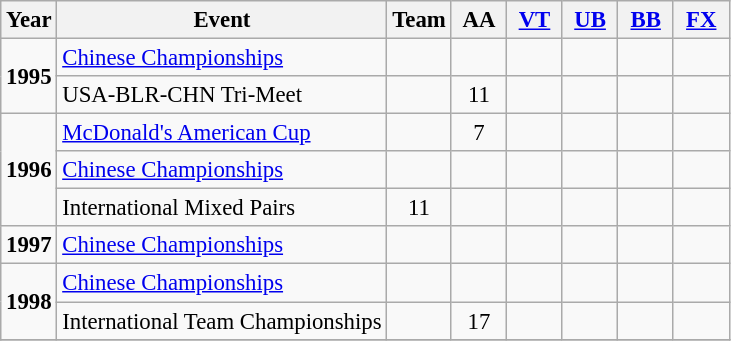<table class="wikitable" style="text-align:center; font-size:95%;">
<tr>
<th align=center>Year</th>
<th align=center>Event</th>
<th style="width:30px;">Team</th>
<th style="width:30px;">AA</th>
<th style="width:30px;"><a href='#'>VT</a></th>
<th style="width:30px;"><a href='#'>UB</a></th>
<th style="width:30px;"><a href='#'>BB</a></th>
<th style="width:30px;"><a href='#'>FX</a></th>
</tr>
<tr>
<td rowspan="2"><strong>1995</strong></td>
<td align=left><a href='#'>Chinese Championships</a></td>
<td></td>
<td></td>
<td></td>
<td></td>
<td></td>
<td></td>
</tr>
<tr>
<td align=left>USA-BLR-CHN Tri-Meet</td>
<td></td>
<td>11</td>
<td></td>
<td></td>
<td></td>
<td></td>
</tr>
<tr>
<td rowspan="3"><strong>1996</strong></td>
<td align=left><a href='#'>McDonald's American Cup</a></td>
<td></td>
<td>7</td>
<td></td>
<td></td>
<td></td>
<td></td>
</tr>
<tr>
<td align=left><a href='#'>Chinese Championships</a></td>
<td></td>
<td></td>
<td></td>
<td></td>
<td></td>
<td></td>
</tr>
<tr>
<td align=left>International Mixed Pairs</td>
<td>11</td>
<td></td>
<td></td>
<td></td>
<td></td>
<td></td>
</tr>
<tr>
<td rowspan="1"><strong>1997</strong></td>
<td align=left><a href='#'>Chinese Championships</a></td>
<td></td>
<td></td>
<td></td>
<td></td>
<td></td>
<td></td>
</tr>
<tr>
<td rowspan="2"><strong>1998</strong></td>
<td align=left><a href='#'>Chinese Championships</a></td>
<td></td>
<td></td>
<td></td>
<td></td>
<td></td>
<td></td>
</tr>
<tr>
<td align=left>International Team Championships</td>
<td></td>
<td>17</td>
<td></td>
<td></td>
<td></td>
<td></td>
</tr>
<tr>
</tr>
</table>
